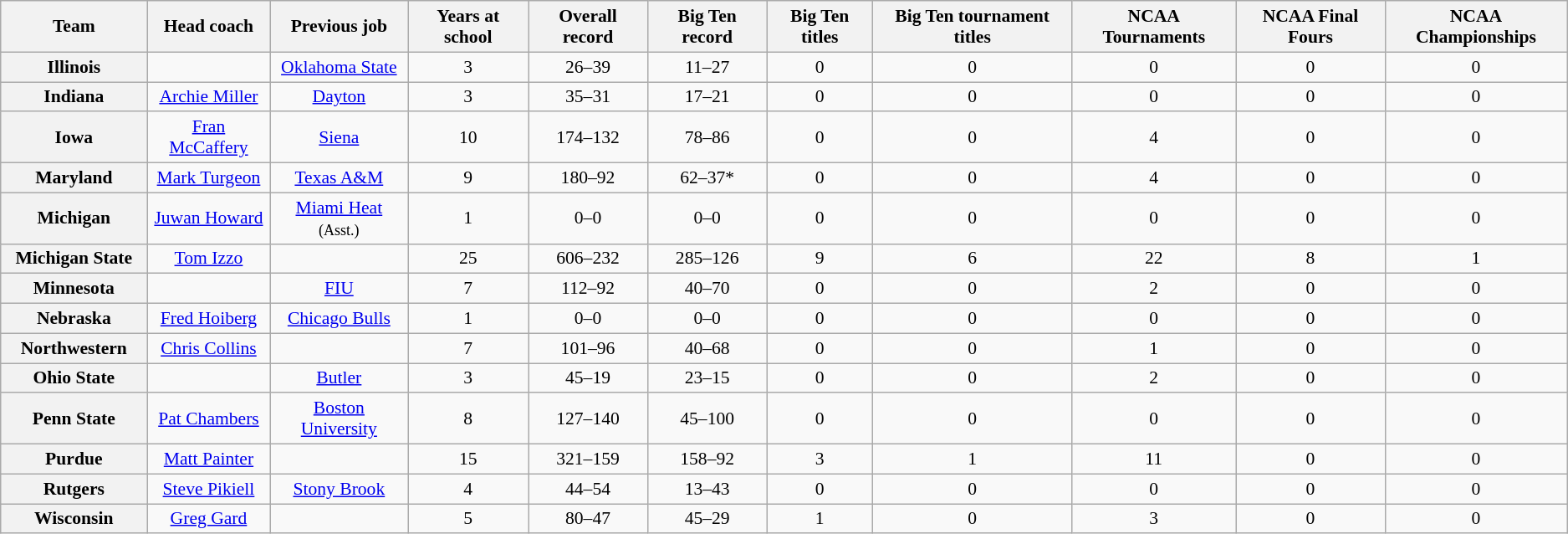<table class="wikitable sortable" style="text-align: center;font-size:90%;">
<tr>
<th width="110">Team</th>
<th>Head coach</th>
<th>Previous job</th>
<th>Years at school</th>
<th>Overall record</th>
<th>Big Ten record</th>
<th>Big Ten titles</th>
<th>Big Ten tournament titles</th>
<th>NCAA Tournaments</th>
<th>NCAA Final Fours</th>
<th>NCAA Championships</th>
</tr>
<tr>
<th style=>Illinois</th>
<td></td>
<td><a href='#'>Oklahoma State</a></td>
<td>3</td>
<td>26–39</td>
<td>11–27</td>
<td>0</td>
<td>0</td>
<td>0</td>
<td>0</td>
<td>0</td>
</tr>
<tr>
<th style=>Indiana</th>
<td><a href='#'>Archie Miller</a></td>
<td><a href='#'>Dayton</a></td>
<td>3</td>
<td>35–31</td>
<td>17–21</td>
<td>0</td>
<td>0</td>
<td>0</td>
<td>0</td>
<td>0</td>
</tr>
<tr>
<th style=>Iowa</th>
<td><a href='#'>Fran McCaffery</a></td>
<td><a href='#'>Siena</a></td>
<td>10</td>
<td>174–132</td>
<td>78–86</td>
<td>0</td>
<td>0</td>
<td>4</td>
<td>0</td>
<td>0</td>
</tr>
<tr>
<th style=>Maryland</th>
<td><a href='#'>Mark Turgeon</a></td>
<td><a href='#'>Texas A&M</a></td>
<td>9</td>
<td>180–92</td>
<td>62–37*</td>
<td>0</td>
<td>0</td>
<td>4</td>
<td>0</td>
<td>0</td>
</tr>
<tr>
<th style=>Michigan</th>
<td><a href='#'>Juwan Howard</a></td>
<td><a href='#'>Miami Heat</a> <small>(Asst.)</small></td>
<td>1</td>
<td>0–0</td>
<td>0–0</td>
<td>0</td>
<td>0</td>
<td>0</td>
<td>0</td>
<td>0</td>
</tr>
<tr>
<th style=>Michigan State</th>
<td><a href='#'>Tom Izzo</a></td>
<td></td>
<td>25</td>
<td>606–232</td>
<td>285–126</td>
<td>9</td>
<td>6</td>
<td>22</td>
<td>8</td>
<td>1</td>
</tr>
<tr>
<th style=>Minnesota</th>
<td></td>
<td><a href='#'>FIU</a></td>
<td>7</td>
<td>112–92</td>
<td>40–70</td>
<td>0</td>
<td>0</td>
<td>2</td>
<td>0</td>
<td>0</td>
</tr>
<tr>
<th style=>Nebraska</th>
<td><a href='#'>Fred Hoiberg</a></td>
<td><a href='#'>Chicago Bulls</a></td>
<td>1</td>
<td>0–0</td>
<td>0–0</td>
<td>0</td>
<td>0</td>
<td>0</td>
<td>0</td>
<td>0</td>
</tr>
<tr>
<th style=>Northwestern</th>
<td><a href='#'>Chris Collins</a></td>
<td></td>
<td>7</td>
<td>101–96</td>
<td>40–68</td>
<td>0</td>
<td>0</td>
<td>1</td>
<td>0</td>
<td>0</td>
</tr>
<tr>
<th style=>Ohio State</th>
<td></td>
<td><a href='#'>Butler</a></td>
<td>3</td>
<td>45–19</td>
<td>23–15</td>
<td>0</td>
<td>0</td>
<td>2</td>
<td>0</td>
<td>0</td>
</tr>
<tr>
<th style=>Penn State</th>
<td><a href='#'>Pat Chambers</a></td>
<td><a href='#'>Boston University</a></td>
<td>8</td>
<td>127–140</td>
<td>45–100</td>
<td>0</td>
<td>0</td>
<td>0</td>
<td>0</td>
<td>0</td>
</tr>
<tr>
<th style=>Purdue</th>
<td><a href='#'>Matt Painter</a></td>
<td></td>
<td>15</td>
<td>321–159</td>
<td>158–92</td>
<td>3</td>
<td>1</td>
<td>11</td>
<td>0</td>
<td>0</td>
</tr>
<tr>
<th style=>Rutgers</th>
<td><a href='#'>Steve Pikiell</a></td>
<td><a href='#'>Stony Brook</a></td>
<td>4</td>
<td>44–54</td>
<td>13–43</td>
<td>0</td>
<td>0</td>
<td>0</td>
<td>0</td>
<td>0</td>
</tr>
<tr>
<th style=>Wisconsin</th>
<td><a href='#'>Greg Gard</a></td>
<td></td>
<td>5</td>
<td>80–47</td>
<td>45–29</td>
<td>1</td>
<td>0</td>
<td>3</td>
<td>0</td>
<td>0</td>
</tr>
</table>
